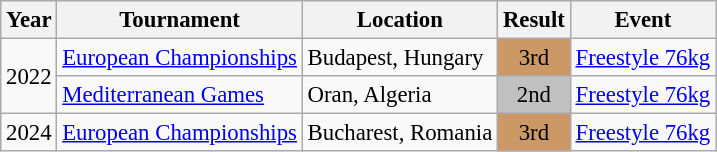<table class="wikitable" style="font-size:95%;">
<tr>
<th>Year</th>
<th>Tournament</th>
<th>Location</th>
<th>Result</th>
<th>Event</th>
</tr>
<tr>
<td rowspan=2>2022</td>
<td><a href='#'>European Championships</a></td>
<td>Budapest, Hungary</td>
<td align="center" bgcolor="cc9966">3rd</td>
<td><a href='#'>Freestyle 76kg</a></td>
</tr>
<tr>
<td><a href='#'>Mediterranean Games</a></td>
<td>Oran, Algeria</td>
<td align="center" bgcolor="silver">2nd</td>
<td><a href='#'>Freestyle 76kg</a></td>
</tr>
<tr>
<td>2024</td>
<td><a href='#'>European Championships</a></td>
<td>Bucharest, Romania</td>
<td align="center" bgcolor="cc9966">3rd</td>
<td><a href='#'>Freestyle 76kg</a></td>
</tr>
</table>
